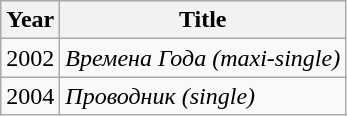<table class="wikitable">
<tr>
<th>Year</th>
<th>Title</th>
</tr>
<tr>
<td>2002</td>
<td><em>Времена Года (maxi-single)</em></td>
</tr>
<tr>
<td>2004</td>
<td><em>Проводник (single)</em></td>
</tr>
</table>
